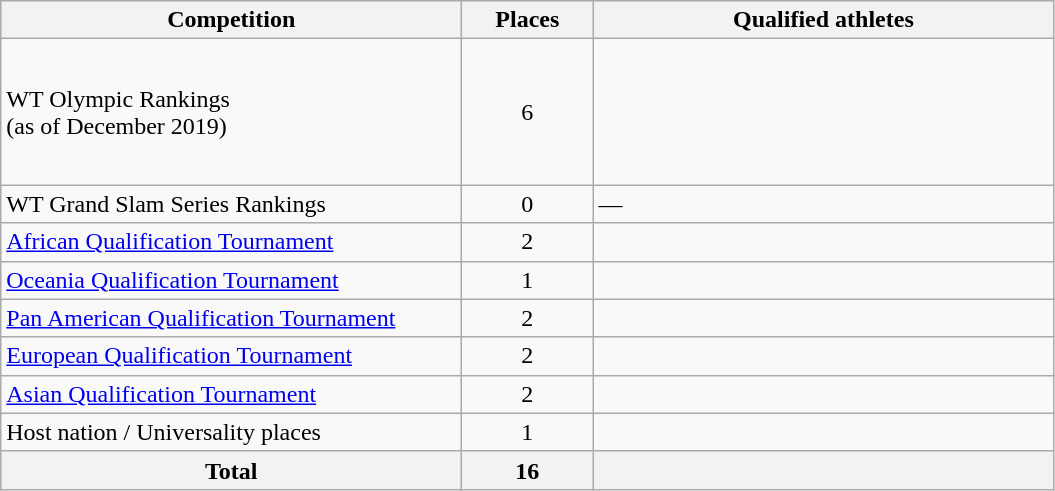<table class="wikitable">
<tr>
<th width=300>Competition</th>
<th width=80>Places</th>
<th width=300>Qualified athletes</th>
</tr>
<tr>
<td>WT Olympic Rankings<br>(as of December 2019)</td>
<td align="center">6</td>
<td><br><br><br><br><br></td>
</tr>
<tr>
<td>WT Grand Slam Series Rankings</td>
<td align=center>0</td>
<td>—</td>
</tr>
<tr>
<td><a href='#'>African Qualification Tournament</a></td>
<td align="center">2</td>
<td><br></td>
</tr>
<tr>
<td><a href='#'>Oceania Qualification Tournament</a></td>
<td align="center">1</td>
<td></td>
</tr>
<tr>
<td><a href='#'>Pan American Qualification Tournament</a></td>
<td align="center">2</td>
<td><br></td>
</tr>
<tr>
<td><a href='#'>European Qualification Tournament</a></td>
<td align="center">2</td>
<td><br></td>
</tr>
<tr>
<td><a href='#'>Asian Qualification Tournament</a></td>
<td align="center">2</td>
<td><br></td>
</tr>
<tr>
<td>Host nation / Universality places</td>
<td align="center">1</td>
<td></td>
</tr>
<tr>
<th>Total</th>
<th>16</th>
<th></th>
</tr>
</table>
